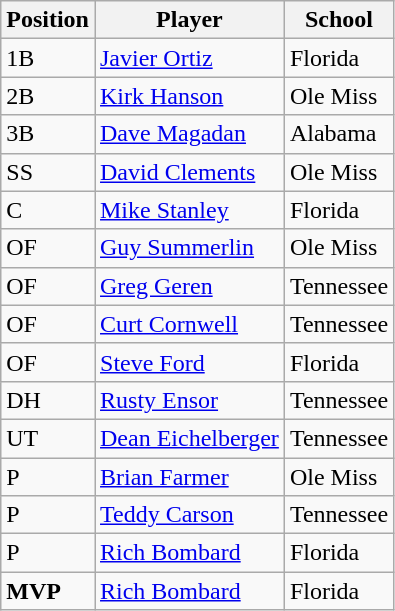<table class="wikitable">
<tr>
<th>Position</th>
<th>Player</th>
<th>School</th>
</tr>
<tr>
<td>1B</td>
<td><a href='#'>Javier Ortiz</a></td>
<td>Florida</td>
</tr>
<tr>
<td>2B</td>
<td><a href='#'>Kirk Hanson</a></td>
<td>Ole Miss</td>
</tr>
<tr>
<td>3B</td>
<td><a href='#'>Dave Magadan</a></td>
<td>Alabama</td>
</tr>
<tr>
<td>SS</td>
<td><a href='#'>David Clements</a></td>
<td>Ole Miss</td>
</tr>
<tr>
<td>C</td>
<td><a href='#'>Mike Stanley</a></td>
<td>Florida</td>
</tr>
<tr>
<td>OF</td>
<td><a href='#'>Guy Summerlin</a></td>
<td>Ole Miss</td>
</tr>
<tr>
<td>OF</td>
<td><a href='#'>Greg Geren</a></td>
<td>Tennessee</td>
</tr>
<tr>
<td>OF</td>
<td><a href='#'>Curt Cornwell</a></td>
<td>Tennessee</td>
</tr>
<tr>
<td>OF</td>
<td><a href='#'>Steve Ford</a></td>
<td>Florida</td>
</tr>
<tr>
<td>DH</td>
<td><a href='#'>Rusty Ensor</a></td>
<td>Tennessee</td>
</tr>
<tr>
<td>UT</td>
<td><a href='#'>Dean Eichelberger</a></td>
<td>Tennessee</td>
</tr>
<tr>
<td>P</td>
<td><a href='#'>Brian Farmer</a></td>
<td>Ole Miss</td>
</tr>
<tr>
<td>P</td>
<td><a href='#'>Teddy Carson</a></td>
<td>Tennessee</td>
</tr>
<tr>
<td>P</td>
<td><a href='#'>Rich Bombard</a></td>
<td>Florida</td>
</tr>
<tr>
<td><strong>MVP</strong></td>
<td><a href='#'>Rich Bombard</a></td>
<td>Florida</td>
</tr>
</table>
